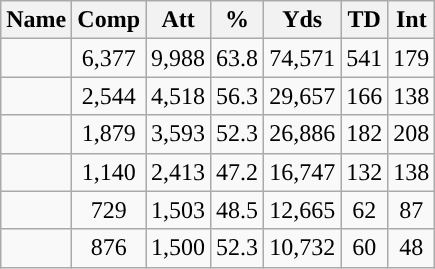<table class="wikitable sortable" style="text-align:center">
<tr>
<th scope="col">Name</th>
<th scope="col">Comp</th>
<th scope="col">Att</th>
<th scope="col">%</th>
<th scope="col">Yds</th>
<th scope="col">TD</th>
<th scope="col">Int</th>
</tr>
<tr>
<td></td>
<td>6,377</td>
<td>9,988</td>
<td>63.8</td>
<td>74,571</td>
<td>541</td>
<td>179</td>
</tr>
<tr>
<td></td>
<td>2,544</td>
<td>4,518</td>
<td>56.3</td>
<td>29,657</td>
<td>166</td>
<td>138</td>
</tr>
<tr>
<td></td>
<td>1,879</td>
<td>3,593</td>
<td>52.3</td>
<td>26,886</td>
<td>182</td>
<td>208</td>
</tr>
<tr>
<td></td>
<td>1,140</td>
<td>2,413</td>
<td>47.2</td>
<td>16,747</td>
<td>132</td>
<td>138</td>
</tr>
<tr>
<td></td>
<td>729</td>
<td>1,503</td>
<td>48.5</td>
<td>12,665</td>
<td>62</td>
<td>87</td>
</tr>
<tr>
<td></td>
<td>876</td>
<td>1,500</td>
<td>52.3</td>
<td>10,732</td>
<td>60</td>
<td>48</td>
</tr>
</table>
